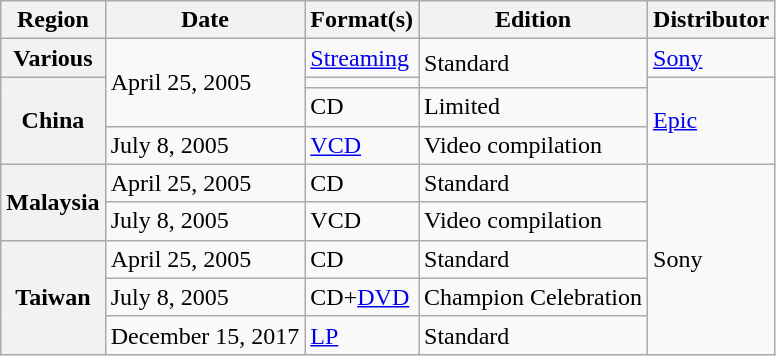<table class="wikitable plainrowheaders">
<tr>
<th>Region</th>
<th>Date</th>
<th>Format(s)</th>
<th>Edition</th>
<th>Distributor</th>
</tr>
<tr>
<th scope="row">Various</th>
<td rowspan="3">April 25, 2005</td>
<td><a href='#'>Streaming</a></td>
<td rowspan="2">Standard</td>
<td><a href='#'>Sony</a></td>
</tr>
<tr>
<th scope="row" rowspan="3">China</th>
<td></td>
<td rowspan="3"><a href='#'>Epic</a></td>
</tr>
<tr>
<td>CD</td>
<td>Limited</td>
</tr>
<tr>
<td>July 8, 2005</td>
<td><a href='#'>VCD</a></td>
<td>Video compilation</td>
</tr>
<tr>
<th scope="row" rowspan="2">Malaysia</th>
<td>April 25, 2005</td>
<td>CD</td>
<td>Standard</td>
<td rowspan="5">Sony</td>
</tr>
<tr>
<td>July 8, 2005</td>
<td>VCD</td>
<td>Video compilation</td>
</tr>
<tr>
<th scope="row" rowspan="3">Taiwan</th>
<td>April 25, 2005</td>
<td>CD</td>
<td>Standard</td>
</tr>
<tr>
<td>July 8, 2005</td>
<td>CD+<a href='#'>DVD</a></td>
<td>Champion Celebration</td>
</tr>
<tr>
<td>December 15, 2017</td>
<td><a href='#'>LP</a></td>
<td>Standard</td>
</tr>
</table>
